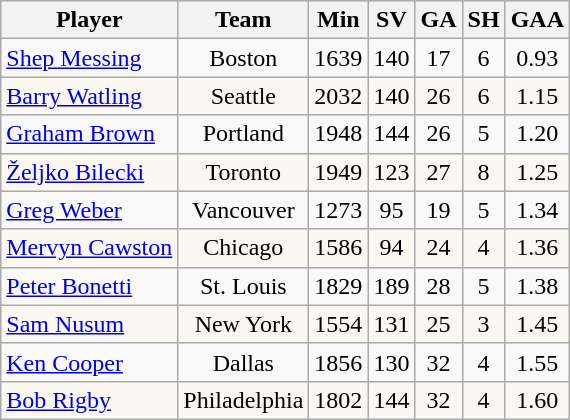<table class="wikitable" style="text-align:center">
<tr>
<th>Player</th>
<th>Team</th>
<th>Min</th>
<th>SV</th>
<th>GA</th>
<th>SH</th>
<th>GAA</th>
</tr>
<tr align=center>
<td align=left><a href='#'>Shep Messing</a></td>
<td>Boston</td>
<td>1639</td>
<td>140</td>
<td>17</td>
<td>6</td>
<td>0.93</td>
</tr>
<tr style="text-align:center; background:#faf8f0;">
<td align=left><a href='#'>Barry Watling</a></td>
<td>Seattle</td>
<td>2032</td>
<td>140</td>
<td>26</td>
<td>6</td>
<td>1.15</td>
</tr>
<tr align=center>
<td align=left><a href='#'>Graham Brown</a></td>
<td>Portland</td>
<td>1948</td>
<td>144</td>
<td>26</td>
<td>5</td>
<td>1.20</td>
</tr>
<tr style="text-align:center; background:#faf8f0;">
<td align=left><a href='#'>Željko Bilecki</a></td>
<td>Toronto</td>
<td>1949</td>
<td>123</td>
<td>27</td>
<td>8</td>
<td>1.25</td>
</tr>
<tr align=center>
<td align=left><a href='#'>Greg Weber</a></td>
<td>Vancouver</td>
<td>1273</td>
<td>95</td>
<td>19</td>
<td>5</td>
<td>1.34</td>
</tr>
<tr style="text-align:center; background:#faf8f0;">
<td align=left><a href='#'>Mervyn Cawston</a></td>
<td>Chicago</td>
<td>1586</td>
<td>94</td>
<td>24</td>
<td>4</td>
<td>1.36</td>
</tr>
<tr align=center>
<td align=left><a href='#'>Peter Bonetti</a></td>
<td>St. Louis</td>
<td>1829</td>
<td>189</td>
<td>28</td>
<td>5</td>
<td>1.38</td>
</tr>
<tr style="text-align:center; background:#faf8f0;">
<td align=left><a href='#'>Sam Nusum</a></td>
<td>New York</td>
<td>1554</td>
<td>131</td>
<td>25</td>
<td>3</td>
<td>1.45</td>
</tr>
<tr align=center>
<td align=left><a href='#'>Ken Cooper</a></td>
<td>Dallas</td>
<td>1856</td>
<td>130</td>
<td>32</td>
<td>4</td>
<td>1.55</td>
</tr>
<tr style="text-align:center; background:#faf8f0;">
<td align=left><a href='#'>Bob Rigby</a></td>
<td>Philadelphia</td>
<td>1802</td>
<td>144</td>
<td>32</td>
<td>4</td>
<td>1.60</td>
</tr>
</table>
